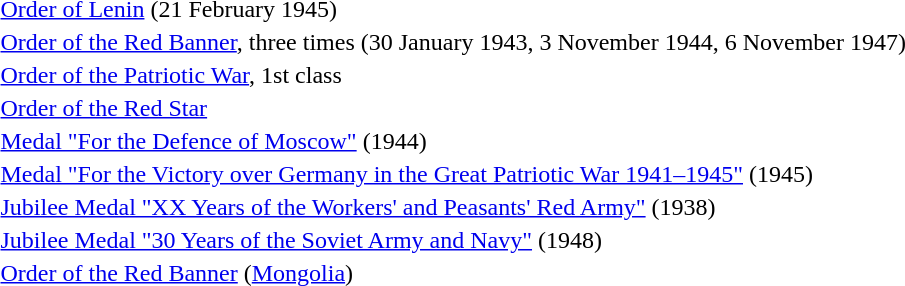<table>
<tr>
<td></td>
<td><a href='#'>Order of Lenin</a> (21 February 1945)</td>
</tr>
<tr>
<td></td>
<td><a href='#'>Order of the Red Banner</a>, three times (30 January 1943, 3 November 1944, 6 November 1947)</td>
</tr>
<tr>
<td></td>
<td><a href='#'>Order of the Patriotic War</a>, 1st class</td>
</tr>
<tr>
<td></td>
<td><a href='#'>Order of the Red Star</a></td>
</tr>
<tr>
<td></td>
<td><a href='#'>Medal "For the Defence of Moscow"</a> (1944)</td>
</tr>
<tr>
<td></td>
<td><a href='#'>Medal "For the Victory over Germany in the Great Patriotic War 1941–1945"</a> (1945)</td>
</tr>
<tr>
<td></td>
<td><a href='#'>Jubilee Medal "XX Years of the Workers' and Peasants' Red Army"</a> (1938)</td>
</tr>
<tr>
<td></td>
<td><a href='#'>Jubilee Medal "30 Years of the Soviet Army and Navy"</a> (1948)</td>
</tr>
<tr>
<td></td>
<td><a href='#'>Order of the Red Banner</a> (<a href='#'>Mongolia</a>)</td>
</tr>
<tr>
</tr>
</table>
